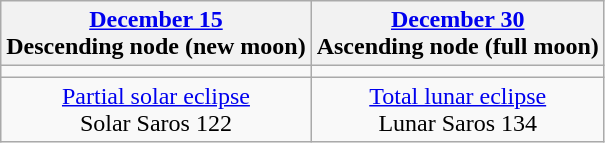<table class="wikitable">
<tr>
<th><a href='#'>December 15</a><br>Descending node (new moon)<br></th>
<th><a href='#'>December 30</a><br>Ascending node (full moon)<br></th>
</tr>
<tr>
<td></td>
<td></td>
</tr>
<tr align=center>
<td><a href='#'>Partial solar eclipse</a><br>Solar Saros 122</td>
<td><a href='#'>Total lunar eclipse</a><br>Lunar Saros 134</td>
</tr>
</table>
